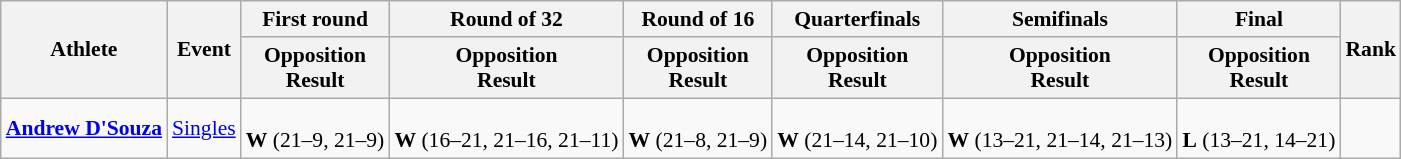<table class="wikitable" style="font-size:90%">
<tr>
<th rowspan=2>Athlete</th>
<th rowspan=2>Event</th>
<th>First round</th>
<th>Round of 32</th>
<th>Round of 16</th>
<th>Quarterfinals</th>
<th>Semifinals</th>
<th>Final</th>
<th rowspan=2>Rank</th>
</tr>
<tr>
<th>Opposition<br>Result</th>
<th>Opposition<br>Result</th>
<th>Opposition<br>Result</th>
<th>Opposition<br>Result</th>
<th>Opposition<br>Result</th>
<th>Opposition<br>Result</th>
</tr>
<tr align=center>
<td align=left><strong><a href='#'>Andrew D'Souza</a></strong></td>
<td align=left><a href='#'>Singles</a></td>
<td><br><strong>W</strong> (21–9, 21–9)</td>
<td><br><strong>W</strong> (16–21, 21–16, 21–11)</td>
<td><br><strong>W</strong> (21–8, 21–9)</td>
<td><br><strong>W</strong> (21–14, 21–10)</td>
<td><br><strong>W</strong> (13–21, 21–14, 21–13)</td>
<td><br><strong>L</strong> (13–21, 14–21)</td>
<td></td>
</tr>
</table>
